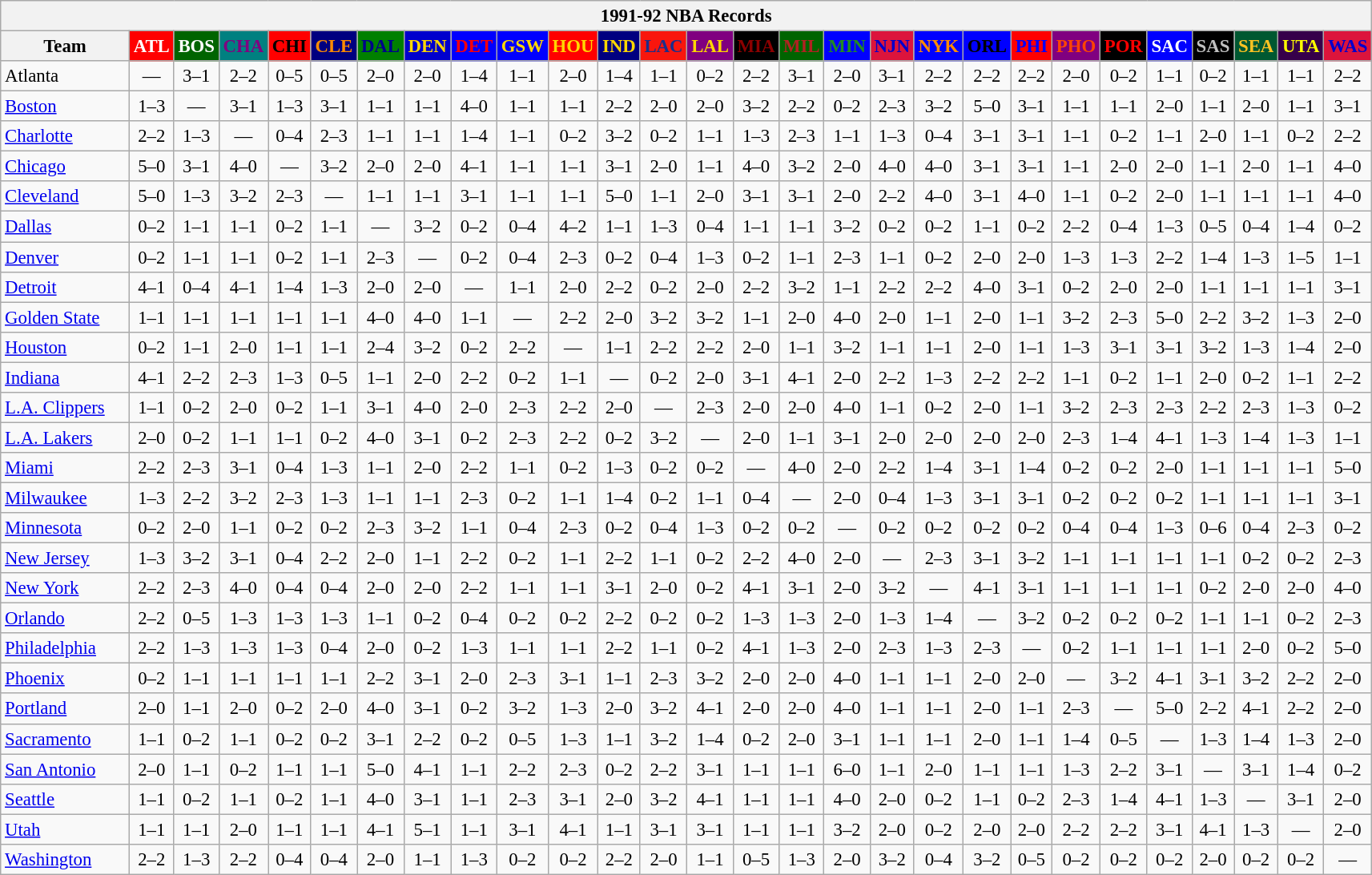<table class="wikitable" style="font-size:95%; text-align:center;">
<tr>
<th colspan=28>1991-92 NBA Records</th>
</tr>
<tr>
<th width=100>Team</th>
<th style="background:#FF0000;color:#FFFFFF;width=35">ATL</th>
<th style="background:#006400;color:#FFFFFF;width=35">BOS</th>
<th style="background:#008080;color:#800080;width=35">CHA</th>
<th style="background:#FF0000;color:#000000;width=35">CHI</th>
<th style="background:#000080;color:#FF8C00;width=35">CLE</th>
<th style="background:#008000;color:#00008B;width=35">DAL</th>
<th style="background:#0000CD;color:#FFD700;width=35">DEN</th>
<th style="background:#0000FF;color:#FF0000;width=35">DET</th>
<th style="background:#0000FF;color:#FFD700;width=35">GSW</th>
<th style="background:#FF0000;color:#FFD700;width=35">HOU</th>
<th style="background:#000080;color:#FFD700;width=35">IND</th>
<th style="background:#F9160D;color:#1A2E8B;width=35">LAC</th>
<th style="background:#800080;color:#FFD700;width=35">LAL</th>
<th style="background:#000000;color:#8B0000;width=35">MIA</th>
<th style="background:#006400;color:#B22222;width=35">MIL</th>
<th style="background:#0000FF;color:#228B22;width=35">MIN</th>
<th style="background:#DC143C;color:#0000CD;width=35">NJN</th>
<th style="background:#0000FF;color:#FF8C00;width=35">NYK</th>
<th style="background:#0000FF;color:#000000;width=35">ORL</th>
<th style="background:#FF0000;color:#0000FF;width=35">PHI</th>
<th style="background:#800080;color:#FF4500;width=35">PHO</th>
<th style="background:#000000;color:#FF0000;width=35">POR</th>
<th style="background:#0000FF;color:#FFFFFF;width=35">SAC</th>
<th style="background:#000000;color:#C0C0C0;width=35">SAS</th>
<th style="background:#005831;color:#FFC322;width=35">SEA</th>
<th style="background:#36004A;color:#FFFF00;width=35">UTA</th>
<th style="background:#DC143C;color:#0000CD;width=35">WAS</th>
</tr>
<tr>
<td style="text-align:left;">Atlanta</td>
<td>—</td>
<td>3–1</td>
<td>2–2</td>
<td>0–5</td>
<td>0–5</td>
<td>2–0</td>
<td>2–0</td>
<td>1–4</td>
<td>1–1</td>
<td>2–0</td>
<td>1–4</td>
<td>1–1</td>
<td>0–2</td>
<td>2–2</td>
<td>3–1</td>
<td>2–0</td>
<td>3–1</td>
<td>2–2</td>
<td>2–2</td>
<td>2–2</td>
<td>2–0</td>
<td>0–2</td>
<td>1–1</td>
<td>0–2</td>
<td>1–1</td>
<td>1–1</td>
<td>2–2</td>
</tr>
<tr>
<td style="text-align:left;"><a href='#'>Boston</a></td>
<td>1–3</td>
<td>—</td>
<td>3–1</td>
<td>1–3</td>
<td>3–1</td>
<td>1–1</td>
<td>1–1</td>
<td>4–0</td>
<td>1–1</td>
<td>1–1</td>
<td>2–2</td>
<td>2–0</td>
<td>2–0</td>
<td>3–2</td>
<td>2–2</td>
<td>0–2</td>
<td>2–3</td>
<td>3–2</td>
<td>5–0</td>
<td>3–1</td>
<td>1–1</td>
<td>1–1</td>
<td>2–0</td>
<td>1–1</td>
<td>2–0</td>
<td>1–1</td>
<td>3–1</td>
</tr>
<tr>
<td style="text-align:left;"><a href='#'>Charlotte</a></td>
<td>2–2</td>
<td>1–3</td>
<td>—</td>
<td>0–4</td>
<td>2–3</td>
<td>1–1</td>
<td>1–1</td>
<td>1–4</td>
<td>1–1</td>
<td>0–2</td>
<td>3–2</td>
<td>0–2</td>
<td>1–1</td>
<td>1–3</td>
<td>2–3</td>
<td>1–1</td>
<td>1–3</td>
<td>0–4</td>
<td>3–1</td>
<td>3–1</td>
<td>1–1</td>
<td>0–2</td>
<td>1–1</td>
<td>2–0</td>
<td>1–1</td>
<td>0–2</td>
<td>2–2</td>
</tr>
<tr>
<td style="text-align:left;"><a href='#'>Chicago</a></td>
<td>5–0</td>
<td>3–1</td>
<td>4–0</td>
<td>—</td>
<td>3–2</td>
<td>2–0</td>
<td>2–0</td>
<td>4–1</td>
<td>1–1</td>
<td>1–1</td>
<td>3–1</td>
<td>2–0</td>
<td>1–1</td>
<td>4–0</td>
<td>3–2</td>
<td>2–0</td>
<td>4–0</td>
<td>4–0</td>
<td>3–1</td>
<td>3–1</td>
<td>1–1</td>
<td>2–0</td>
<td>2–0</td>
<td>1–1</td>
<td>2–0</td>
<td>1–1</td>
<td>4–0</td>
</tr>
<tr>
<td style="text-align:left;"><a href='#'>Cleveland</a></td>
<td>5–0</td>
<td>1–3</td>
<td>3–2</td>
<td>2–3</td>
<td>—</td>
<td>1–1</td>
<td>1–1</td>
<td>3–1</td>
<td>1–1</td>
<td>1–1</td>
<td>5–0</td>
<td>1–1</td>
<td>2–0</td>
<td>3–1</td>
<td>3–1</td>
<td>2–0</td>
<td>2–2</td>
<td>4–0</td>
<td>3–1</td>
<td>4–0</td>
<td>1–1</td>
<td>0–2</td>
<td>2–0</td>
<td>1–1</td>
<td>1–1</td>
<td>1–1</td>
<td>4–0</td>
</tr>
<tr>
<td style="text-align:left;"><a href='#'>Dallas</a></td>
<td>0–2</td>
<td>1–1</td>
<td>1–1</td>
<td>0–2</td>
<td>1–1</td>
<td>—</td>
<td>3–2</td>
<td>0–2</td>
<td>0–4</td>
<td>4–2</td>
<td>1–1</td>
<td>1–3</td>
<td>0–4</td>
<td>1–1</td>
<td>1–1</td>
<td>3–2</td>
<td>0–2</td>
<td>0–2</td>
<td>1–1</td>
<td>0–2</td>
<td>2–2</td>
<td>0–4</td>
<td>1–3</td>
<td>0–5</td>
<td>0–4</td>
<td>1–4</td>
<td>0–2</td>
</tr>
<tr>
<td style="text-align:left;"><a href='#'>Denver</a></td>
<td>0–2</td>
<td>1–1</td>
<td>1–1</td>
<td>0–2</td>
<td>1–1</td>
<td>2–3</td>
<td>—</td>
<td>0–2</td>
<td>0–4</td>
<td>2–3</td>
<td>0–2</td>
<td>0–4</td>
<td>1–3</td>
<td>0–2</td>
<td>1–1</td>
<td>2–3</td>
<td>1–1</td>
<td>0–2</td>
<td>2–0</td>
<td>2–0</td>
<td>1–3</td>
<td>1–3</td>
<td>2–2</td>
<td>1–4</td>
<td>1–3</td>
<td>1–5</td>
<td>1–1</td>
</tr>
<tr>
<td style="text-align:left;"><a href='#'>Detroit</a></td>
<td>4–1</td>
<td>0–4</td>
<td>4–1</td>
<td>1–4</td>
<td>1–3</td>
<td>2–0</td>
<td>2–0</td>
<td>—</td>
<td>1–1</td>
<td>2–0</td>
<td>2–2</td>
<td>0–2</td>
<td>2–0</td>
<td>2–2</td>
<td>3–2</td>
<td>1–1</td>
<td>2–2</td>
<td>2–2</td>
<td>4–0</td>
<td>3–1</td>
<td>0–2</td>
<td>2–0</td>
<td>2–0</td>
<td>1–1</td>
<td>1–1</td>
<td>1–1</td>
<td>3–1</td>
</tr>
<tr>
<td style="text-align:left;"><a href='#'>Golden State</a></td>
<td>1–1</td>
<td>1–1</td>
<td>1–1</td>
<td>1–1</td>
<td>1–1</td>
<td>4–0</td>
<td>4–0</td>
<td>1–1</td>
<td>—</td>
<td>2–2</td>
<td>2–0</td>
<td>3–2</td>
<td>3–2</td>
<td>1–1</td>
<td>2–0</td>
<td>4–0</td>
<td>2–0</td>
<td>1–1</td>
<td>2–0</td>
<td>1–1</td>
<td>3–2</td>
<td>2–3</td>
<td>5–0</td>
<td>2–2</td>
<td>3–2</td>
<td>1–3</td>
<td>2–0</td>
</tr>
<tr>
<td style="text-align:left;"><a href='#'>Houston</a></td>
<td>0–2</td>
<td>1–1</td>
<td>2–0</td>
<td>1–1</td>
<td>1–1</td>
<td>2–4</td>
<td>3–2</td>
<td>0–2</td>
<td>2–2</td>
<td>—</td>
<td>1–1</td>
<td>2–2</td>
<td>2–2</td>
<td>2–0</td>
<td>1–1</td>
<td>3–2</td>
<td>1–1</td>
<td>1–1</td>
<td>2–0</td>
<td>1–1</td>
<td>1–3</td>
<td>3–1</td>
<td>3–1</td>
<td>3–2</td>
<td>1–3</td>
<td>1–4</td>
<td>2–0</td>
</tr>
<tr>
<td style="text-align:left;"><a href='#'>Indiana</a></td>
<td>4–1</td>
<td>2–2</td>
<td>2–3</td>
<td>1–3</td>
<td>0–5</td>
<td>1–1</td>
<td>2–0</td>
<td>2–2</td>
<td>0–2</td>
<td>1–1</td>
<td>—</td>
<td>0–2</td>
<td>2–0</td>
<td>3–1</td>
<td>4–1</td>
<td>2–0</td>
<td>2–2</td>
<td>1–3</td>
<td>2–2</td>
<td>2–2</td>
<td>1–1</td>
<td>0–2</td>
<td>1–1</td>
<td>2–0</td>
<td>0–2</td>
<td>1–1</td>
<td>2–2</td>
</tr>
<tr>
<td style="text-align:left;"><a href='#'>L.A. Clippers</a></td>
<td>1–1</td>
<td>0–2</td>
<td>2–0</td>
<td>0–2</td>
<td>1–1</td>
<td>3–1</td>
<td>4–0</td>
<td>2–0</td>
<td>2–3</td>
<td>2–2</td>
<td>2–0</td>
<td>—</td>
<td>2–3</td>
<td>2–0</td>
<td>2–0</td>
<td>4–0</td>
<td>1–1</td>
<td>0–2</td>
<td>2–0</td>
<td>1–1</td>
<td>3–2</td>
<td>2–3</td>
<td>2–3</td>
<td>2–2</td>
<td>2–3</td>
<td>1–3</td>
<td>0–2</td>
</tr>
<tr>
<td style="text-align:left;"><a href='#'>L.A. Lakers</a></td>
<td>2–0</td>
<td>0–2</td>
<td>1–1</td>
<td>1–1</td>
<td>0–2</td>
<td>4–0</td>
<td>3–1</td>
<td>0–2</td>
<td>2–3</td>
<td>2–2</td>
<td>0–2</td>
<td>3–2</td>
<td>—</td>
<td>2–0</td>
<td>1–1</td>
<td>3–1</td>
<td>2–0</td>
<td>2–0</td>
<td>2–0</td>
<td>2–0</td>
<td>2–3</td>
<td>1–4</td>
<td>4–1</td>
<td>1–3</td>
<td>1–4</td>
<td>1–3</td>
<td>1–1</td>
</tr>
<tr>
<td style="text-align:left;"><a href='#'>Miami</a></td>
<td>2–2</td>
<td>2–3</td>
<td>3–1</td>
<td>0–4</td>
<td>1–3</td>
<td>1–1</td>
<td>2–0</td>
<td>2–2</td>
<td>1–1</td>
<td>0–2</td>
<td>1–3</td>
<td>0–2</td>
<td>0–2</td>
<td>—</td>
<td>4–0</td>
<td>2–0</td>
<td>2–2</td>
<td>1–4</td>
<td>3–1</td>
<td>1–4</td>
<td>0–2</td>
<td>0–2</td>
<td>2–0</td>
<td>1–1</td>
<td>1–1</td>
<td>1–1</td>
<td>5–0</td>
</tr>
<tr>
<td style="text-align:left;"><a href='#'>Milwaukee</a></td>
<td>1–3</td>
<td>2–2</td>
<td>3–2</td>
<td>2–3</td>
<td>1–3</td>
<td>1–1</td>
<td>1–1</td>
<td>2–3</td>
<td>0–2</td>
<td>1–1</td>
<td>1–4</td>
<td>0–2</td>
<td>1–1</td>
<td>0–4</td>
<td>—</td>
<td>2–0</td>
<td>0–4</td>
<td>1–3</td>
<td>3–1</td>
<td>3–1</td>
<td>0–2</td>
<td>0–2</td>
<td>0–2</td>
<td>1–1</td>
<td>1–1</td>
<td>1–1</td>
<td>3–1</td>
</tr>
<tr>
<td style="text-align:left;"><a href='#'>Minnesota</a></td>
<td>0–2</td>
<td>2–0</td>
<td>1–1</td>
<td>0–2</td>
<td>0–2</td>
<td>2–3</td>
<td>3–2</td>
<td>1–1</td>
<td>0–4</td>
<td>2–3</td>
<td>0–2</td>
<td>0–4</td>
<td>1–3</td>
<td>0–2</td>
<td>0–2</td>
<td>—</td>
<td>0–2</td>
<td>0–2</td>
<td>0–2</td>
<td>0–2</td>
<td>0–4</td>
<td>0–4</td>
<td>1–3</td>
<td>0–6</td>
<td>0–4</td>
<td>2–3</td>
<td>0–2</td>
</tr>
<tr>
<td style="text-align:left;"><a href='#'>New Jersey</a></td>
<td>1–3</td>
<td>3–2</td>
<td>3–1</td>
<td>0–4</td>
<td>2–2</td>
<td>2–0</td>
<td>1–1</td>
<td>2–2</td>
<td>0–2</td>
<td>1–1</td>
<td>2–2</td>
<td>1–1</td>
<td>0–2</td>
<td>2–2</td>
<td>4–0</td>
<td>2–0</td>
<td>—</td>
<td>2–3</td>
<td>3–1</td>
<td>3–2</td>
<td>1–1</td>
<td>1–1</td>
<td>1–1</td>
<td>1–1</td>
<td>0–2</td>
<td>0–2</td>
<td>2–3</td>
</tr>
<tr>
<td style="text-align:left;"><a href='#'>New York</a></td>
<td>2–2</td>
<td>2–3</td>
<td>4–0</td>
<td>0–4</td>
<td>0–4</td>
<td>2–0</td>
<td>2–0</td>
<td>2–2</td>
<td>1–1</td>
<td>1–1</td>
<td>3–1</td>
<td>2–0</td>
<td>0–2</td>
<td>4–1</td>
<td>3–1</td>
<td>2–0</td>
<td>3–2</td>
<td>—</td>
<td>4–1</td>
<td>3–1</td>
<td>1–1</td>
<td>1–1</td>
<td>1–1</td>
<td>0–2</td>
<td>2–0</td>
<td>2–0</td>
<td>4–0</td>
</tr>
<tr>
<td style="text-align:left;"><a href='#'>Orlando</a></td>
<td>2–2</td>
<td>0–5</td>
<td>1–3</td>
<td>1–3</td>
<td>1–3</td>
<td>1–1</td>
<td>0–2</td>
<td>0–4</td>
<td>0–2</td>
<td>0–2</td>
<td>2–2</td>
<td>0–2</td>
<td>0–2</td>
<td>1–3</td>
<td>1–3</td>
<td>2–0</td>
<td>1–3</td>
<td>1–4</td>
<td>—</td>
<td>3–2</td>
<td>0–2</td>
<td>0–2</td>
<td>0–2</td>
<td>1–1</td>
<td>1–1</td>
<td>0–2</td>
<td>2–3</td>
</tr>
<tr>
<td style="text-align:left;"><a href='#'>Philadelphia</a></td>
<td>2–2</td>
<td>1–3</td>
<td>1–3</td>
<td>1–3</td>
<td>0–4</td>
<td>2–0</td>
<td>0–2</td>
<td>1–3</td>
<td>1–1</td>
<td>1–1</td>
<td>2–2</td>
<td>1–1</td>
<td>0–2</td>
<td>4–1</td>
<td>1–3</td>
<td>2–0</td>
<td>2–3</td>
<td>1–3</td>
<td>2–3</td>
<td>—</td>
<td>0–2</td>
<td>1–1</td>
<td>1–1</td>
<td>1–1</td>
<td>2–0</td>
<td>0–2</td>
<td>5–0</td>
</tr>
<tr>
<td style="text-align:left;"><a href='#'>Phoenix</a></td>
<td>0–2</td>
<td>1–1</td>
<td>1–1</td>
<td>1–1</td>
<td>1–1</td>
<td>2–2</td>
<td>3–1</td>
<td>2–0</td>
<td>2–3</td>
<td>3–1</td>
<td>1–1</td>
<td>2–3</td>
<td>3–2</td>
<td>2–0</td>
<td>2–0</td>
<td>4–0</td>
<td>1–1</td>
<td>1–1</td>
<td>2–0</td>
<td>2–0</td>
<td>—</td>
<td>3–2</td>
<td>4–1</td>
<td>3–1</td>
<td>3–2</td>
<td>2–2</td>
<td>2–0</td>
</tr>
<tr>
<td style="text-align:left;"><a href='#'>Portland</a></td>
<td>2–0</td>
<td>1–1</td>
<td>2–0</td>
<td>0–2</td>
<td>2–0</td>
<td>4–0</td>
<td>3–1</td>
<td>0–2</td>
<td>3–2</td>
<td>1–3</td>
<td>2–0</td>
<td>3–2</td>
<td>4–1</td>
<td>2–0</td>
<td>2–0</td>
<td>4–0</td>
<td>1–1</td>
<td>1–1</td>
<td>2–0</td>
<td>1–1</td>
<td>2–3</td>
<td>—</td>
<td>5–0</td>
<td>2–2</td>
<td>4–1</td>
<td>2–2</td>
<td>2–0</td>
</tr>
<tr>
<td style="text-align:left;"><a href='#'>Sacramento</a></td>
<td>1–1</td>
<td>0–2</td>
<td>1–1</td>
<td>0–2</td>
<td>0–2</td>
<td>3–1</td>
<td>2–2</td>
<td>0–2</td>
<td>0–5</td>
<td>1–3</td>
<td>1–1</td>
<td>3–2</td>
<td>1–4</td>
<td>0–2</td>
<td>2–0</td>
<td>3–1</td>
<td>1–1</td>
<td>1–1</td>
<td>2–0</td>
<td>1–1</td>
<td>1–4</td>
<td>0–5</td>
<td>—</td>
<td>1–3</td>
<td>1–4</td>
<td>1–3</td>
<td>2–0</td>
</tr>
<tr>
<td style="text-align:left;"><a href='#'>San Antonio</a></td>
<td>2–0</td>
<td>1–1</td>
<td>0–2</td>
<td>1–1</td>
<td>1–1</td>
<td>5–0</td>
<td>4–1</td>
<td>1–1</td>
<td>2–2</td>
<td>2–3</td>
<td>0–2</td>
<td>2–2</td>
<td>3–1</td>
<td>1–1</td>
<td>1–1</td>
<td>6–0</td>
<td>1–1</td>
<td>2–0</td>
<td>1–1</td>
<td>1–1</td>
<td>1–3</td>
<td>2–2</td>
<td>3–1</td>
<td>—</td>
<td>3–1</td>
<td>1–4</td>
<td>0–2</td>
</tr>
<tr>
<td style="text-align:left;"><a href='#'>Seattle</a></td>
<td>1–1</td>
<td>0–2</td>
<td>1–1</td>
<td>0–2</td>
<td>1–1</td>
<td>4–0</td>
<td>3–1</td>
<td>1–1</td>
<td>2–3</td>
<td>3–1</td>
<td>2–0</td>
<td>3–2</td>
<td>4–1</td>
<td>1–1</td>
<td>1–1</td>
<td>4–0</td>
<td>2–0</td>
<td>0–2</td>
<td>1–1</td>
<td>0–2</td>
<td>2–3</td>
<td>1–4</td>
<td>4–1</td>
<td>1–3</td>
<td>—</td>
<td>3–1</td>
<td>2–0</td>
</tr>
<tr>
<td style="text-align:left;"><a href='#'>Utah</a></td>
<td>1–1</td>
<td>1–1</td>
<td>2–0</td>
<td>1–1</td>
<td>1–1</td>
<td>4–1</td>
<td>5–1</td>
<td>1–1</td>
<td>3–1</td>
<td>4–1</td>
<td>1–1</td>
<td>3–1</td>
<td>3–1</td>
<td>1–1</td>
<td>1–1</td>
<td>3–2</td>
<td>2–0</td>
<td>0–2</td>
<td>2–0</td>
<td>2–0</td>
<td>2–2</td>
<td>2–2</td>
<td>3–1</td>
<td>4–1</td>
<td>1–3</td>
<td>—</td>
<td>2–0</td>
</tr>
<tr>
<td style="text-align:left;"><a href='#'>Washington</a></td>
<td>2–2</td>
<td>1–3</td>
<td>2–2</td>
<td>0–4</td>
<td>0–4</td>
<td>2–0</td>
<td>1–1</td>
<td>1–3</td>
<td>0–2</td>
<td>0–2</td>
<td>2–2</td>
<td>2–0</td>
<td>1–1</td>
<td>0–5</td>
<td>1–3</td>
<td>2–0</td>
<td>3–2</td>
<td>0–4</td>
<td>3–2</td>
<td>0–5</td>
<td>0–2</td>
<td>0–2</td>
<td>0–2</td>
<td>2–0</td>
<td>0–2</td>
<td>0–2</td>
<td>—</td>
</tr>
</table>
